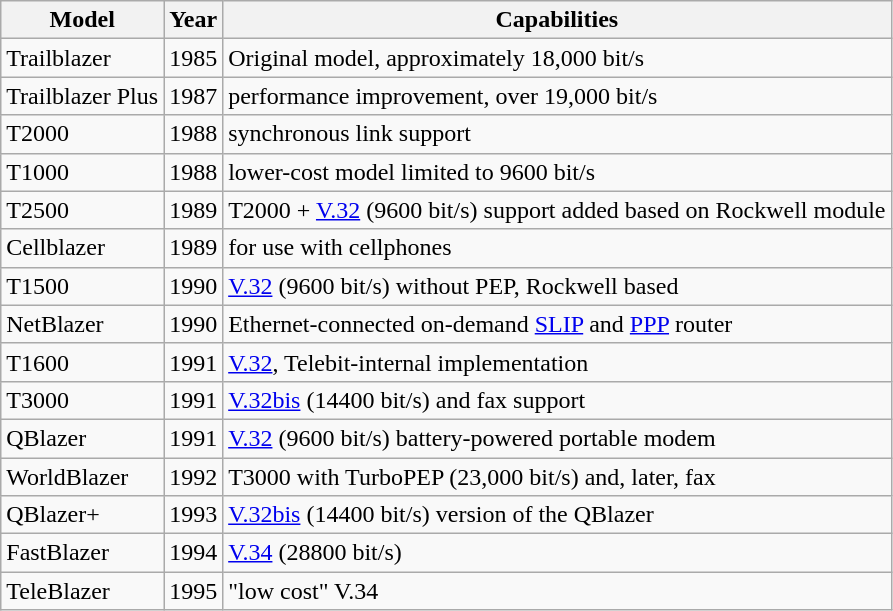<table class="wikitable">
<tr>
<th>Model</th>
<th>Year</th>
<th>Capabilities</th>
</tr>
<tr>
<td>Trailblazer</td>
<td>1985</td>
<td>Original model, approximately 18,000 bit/s</td>
</tr>
<tr>
<td>Trailblazer Plus</td>
<td>1987</td>
<td>performance improvement, over 19,000 bit/s</td>
</tr>
<tr>
<td>T2000</td>
<td>1988</td>
<td>synchronous link support</td>
</tr>
<tr>
<td>T1000</td>
<td>1988</td>
<td>lower-cost model limited to 9600 bit/s</td>
</tr>
<tr>
<td>T2500</td>
<td>1989</td>
<td>T2000 + <a href='#'>V.32</a> (9600 bit/s) support added based on Rockwell module</td>
</tr>
<tr>
<td>Cellblazer</td>
<td>1989</td>
<td>for use with cellphones</td>
</tr>
<tr>
<td>T1500</td>
<td>1990</td>
<td><a href='#'>V.32</a> (9600 bit/s) without PEP, Rockwell based</td>
</tr>
<tr>
<td>NetBlazer</td>
<td>1990</td>
<td>Ethernet-connected on-demand <a href='#'>SLIP</a> and <a href='#'>PPP</a> router</td>
</tr>
<tr>
<td>T1600</td>
<td>1991</td>
<td><a href='#'>V.32</a>, Telebit-internal implementation</td>
</tr>
<tr>
<td>T3000</td>
<td>1991</td>
<td><a href='#'>V.32bis</a> (14400 bit/s) and fax support</td>
</tr>
<tr>
<td>QBlazer</td>
<td>1991</td>
<td><a href='#'>V.32</a> (9600 bit/s) battery-powered portable modem</td>
</tr>
<tr>
<td>WorldBlazer</td>
<td>1992</td>
<td>T3000 with TurboPEP (23,000 bit/s) and, later, fax</td>
</tr>
<tr>
<td>QBlazer+</td>
<td>1993</td>
<td><a href='#'>V.32bis</a> (14400 bit/s) version of the QBlazer</td>
</tr>
<tr>
<td>FastBlazer</td>
<td>1994</td>
<td><a href='#'>V.34</a> (28800 bit/s)</td>
</tr>
<tr>
<td>TeleBlazer</td>
<td>1995</td>
<td>"low cost" V.34</td>
</tr>
</table>
